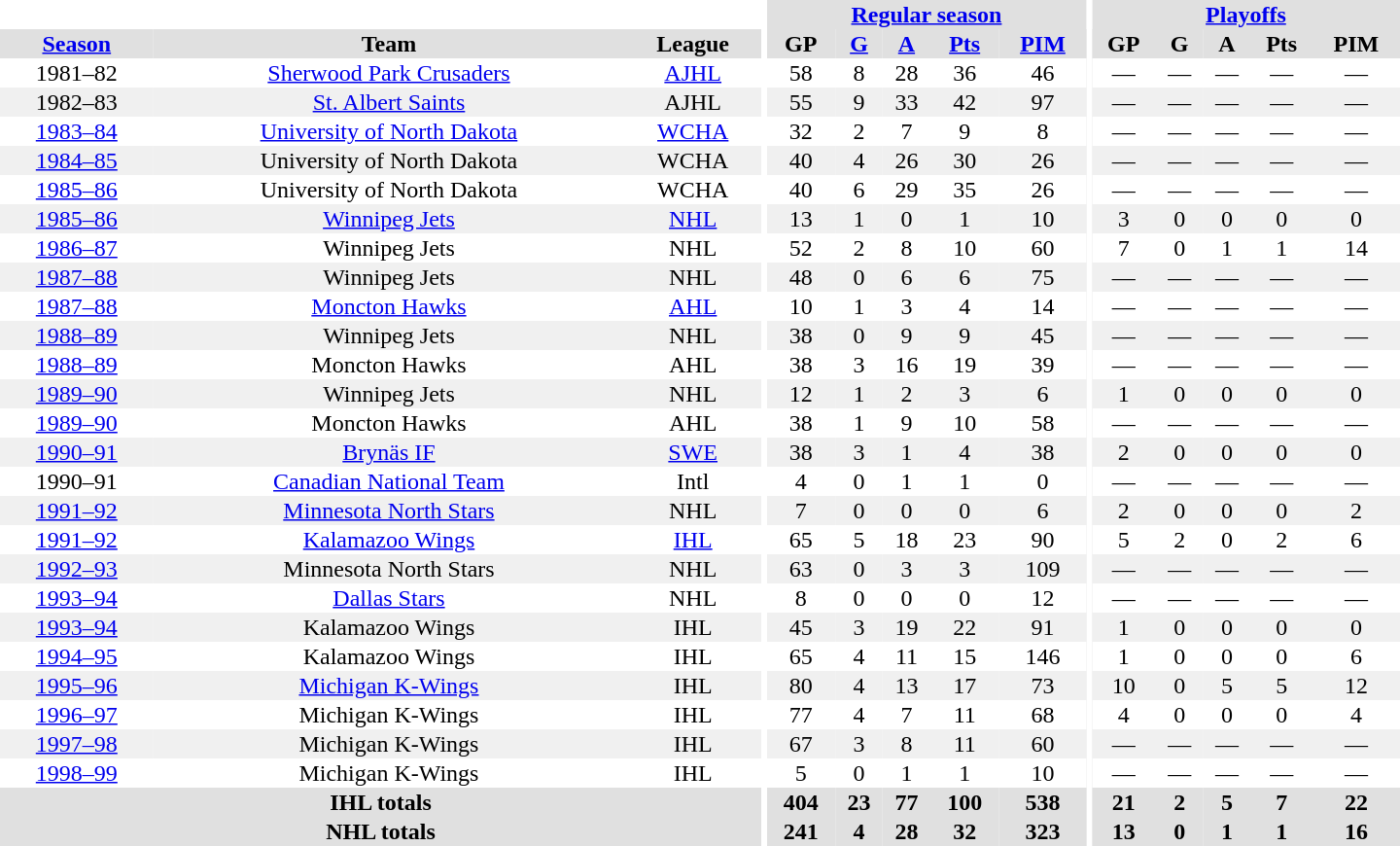<table border="0" cellpadding="1" cellspacing="0" style="text-align:center; width:60em">
<tr bgcolor="#e0e0e0">
<th colspan="3" bgcolor="#ffffff"></th>
<th rowspan="100" bgcolor="#ffffff"></th>
<th colspan="5"><a href='#'>Regular season</a></th>
<th rowspan="100" bgcolor="#ffffff"></th>
<th colspan="5"><a href='#'>Playoffs</a></th>
</tr>
<tr bgcolor="#e0e0e0">
<th><a href='#'>Season</a></th>
<th>Team</th>
<th>League</th>
<th>GP</th>
<th><a href='#'>G</a></th>
<th><a href='#'>A</a></th>
<th><a href='#'>Pts</a></th>
<th><a href='#'>PIM</a></th>
<th>GP</th>
<th>G</th>
<th>A</th>
<th>Pts</th>
<th>PIM</th>
</tr>
<tr>
<td>1981–82</td>
<td><a href='#'>Sherwood Park Crusaders</a></td>
<td><a href='#'>AJHL</a></td>
<td>58</td>
<td>8</td>
<td>28</td>
<td>36</td>
<td>46</td>
<td>—</td>
<td>—</td>
<td>—</td>
<td>—</td>
<td>—</td>
</tr>
<tr bgcolor="#f0f0f0">
<td>1982–83</td>
<td><a href='#'>St. Albert Saints</a></td>
<td>AJHL</td>
<td>55</td>
<td>9</td>
<td>33</td>
<td>42</td>
<td>97</td>
<td>—</td>
<td>—</td>
<td>—</td>
<td>—</td>
<td>—</td>
</tr>
<tr>
<td><a href='#'>1983–84</a></td>
<td><a href='#'>University of North Dakota</a></td>
<td><a href='#'>WCHA</a></td>
<td>32</td>
<td>2</td>
<td>7</td>
<td>9</td>
<td>8</td>
<td>—</td>
<td>—</td>
<td>—</td>
<td>—</td>
<td>—</td>
</tr>
<tr bgcolor="#f0f0f0">
<td><a href='#'>1984–85</a></td>
<td>University of North Dakota</td>
<td>WCHA</td>
<td>40</td>
<td>4</td>
<td>26</td>
<td>30</td>
<td>26</td>
<td>—</td>
<td>—</td>
<td>—</td>
<td>—</td>
<td>—</td>
</tr>
<tr>
<td><a href='#'>1985–86</a></td>
<td>University of North Dakota</td>
<td>WCHA</td>
<td>40</td>
<td>6</td>
<td>29</td>
<td>35</td>
<td>26</td>
<td>—</td>
<td>—</td>
<td>—</td>
<td>—</td>
<td>—</td>
</tr>
<tr bgcolor="#f0f0f0">
<td><a href='#'>1985–86</a></td>
<td><a href='#'>Winnipeg Jets</a></td>
<td><a href='#'>NHL</a></td>
<td>13</td>
<td>1</td>
<td>0</td>
<td>1</td>
<td>10</td>
<td>3</td>
<td>0</td>
<td>0</td>
<td>0</td>
<td>0</td>
</tr>
<tr>
<td><a href='#'>1986–87</a></td>
<td>Winnipeg Jets</td>
<td>NHL</td>
<td>52</td>
<td>2</td>
<td>8</td>
<td>10</td>
<td>60</td>
<td>7</td>
<td>0</td>
<td>1</td>
<td>1</td>
<td>14</td>
</tr>
<tr bgcolor="#f0f0f0">
<td><a href='#'>1987–88</a></td>
<td>Winnipeg Jets</td>
<td>NHL</td>
<td>48</td>
<td>0</td>
<td>6</td>
<td>6</td>
<td>75</td>
<td>—</td>
<td>—</td>
<td>—</td>
<td>—</td>
<td>—</td>
</tr>
<tr>
<td><a href='#'>1987–88</a></td>
<td><a href='#'>Moncton Hawks</a></td>
<td><a href='#'>AHL</a></td>
<td>10</td>
<td>1</td>
<td>3</td>
<td>4</td>
<td>14</td>
<td>—</td>
<td>—</td>
<td>—</td>
<td>—</td>
<td>—</td>
</tr>
<tr bgcolor="#f0f0f0">
<td><a href='#'>1988–89</a></td>
<td>Winnipeg Jets</td>
<td>NHL</td>
<td>38</td>
<td>0</td>
<td>9</td>
<td>9</td>
<td>45</td>
<td>—</td>
<td>—</td>
<td>—</td>
<td>—</td>
<td>—</td>
</tr>
<tr>
<td><a href='#'>1988–89</a></td>
<td>Moncton Hawks</td>
<td>AHL</td>
<td>38</td>
<td>3</td>
<td>16</td>
<td>19</td>
<td>39</td>
<td>—</td>
<td>—</td>
<td>—</td>
<td>—</td>
<td>—</td>
</tr>
<tr bgcolor="#f0f0f0">
<td><a href='#'>1989–90</a></td>
<td>Winnipeg Jets</td>
<td>NHL</td>
<td>12</td>
<td>1</td>
<td>2</td>
<td>3</td>
<td>6</td>
<td>1</td>
<td>0</td>
<td>0</td>
<td>0</td>
<td>0</td>
</tr>
<tr>
<td><a href='#'>1989–90</a></td>
<td>Moncton Hawks</td>
<td>AHL</td>
<td>38</td>
<td>1</td>
<td>9</td>
<td>10</td>
<td>58</td>
<td>—</td>
<td>—</td>
<td>—</td>
<td>—</td>
<td>—</td>
</tr>
<tr bgcolor="#f0f0f0">
<td><a href='#'>1990–91</a></td>
<td><a href='#'>Brynäs IF</a></td>
<td><a href='#'>SWE</a></td>
<td>38</td>
<td>3</td>
<td>1</td>
<td>4</td>
<td>38</td>
<td>2</td>
<td>0</td>
<td>0</td>
<td>0</td>
<td>0</td>
</tr>
<tr>
<td>1990–91</td>
<td><a href='#'>Canadian National Team</a></td>
<td>Intl</td>
<td>4</td>
<td>0</td>
<td>1</td>
<td>1</td>
<td>0</td>
<td>—</td>
<td>—</td>
<td>—</td>
<td>—</td>
<td>—</td>
</tr>
<tr bgcolor="#f0f0f0">
<td><a href='#'>1991–92</a></td>
<td><a href='#'>Minnesota North Stars</a></td>
<td>NHL</td>
<td>7</td>
<td>0</td>
<td>0</td>
<td>0</td>
<td>6</td>
<td>2</td>
<td>0</td>
<td>0</td>
<td>0</td>
<td>2</td>
</tr>
<tr>
<td><a href='#'>1991–92</a></td>
<td><a href='#'>Kalamazoo Wings</a></td>
<td><a href='#'>IHL</a></td>
<td>65</td>
<td>5</td>
<td>18</td>
<td>23</td>
<td>90</td>
<td>5</td>
<td>2</td>
<td>0</td>
<td>2</td>
<td>6</td>
</tr>
<tr bgcolor="#f0f0f0">
<td><a href='#'>1992–93</a></td>
<td>Minnesota North Stars</td>
<td>NHL</td>
<td>63</td>
<td>0</td>
<td>3</td>
<td>3</td>
<td>109</td>
<td>—</td>
<td>—</td>
<td>—</td>
<td>—</td>
<td>—</td>
</tr>
<tr>
<td><a href='#'>1993–94</a></td>
<td><a href='#'>Dallas Stars</a></td>
<td>NHL</td>
<td>8</td>
<td>0</td>
<td>0</td>
<td>0</td>
<td>12</td>
<td>—</td>
<td>—</td>
<td>—</td>
<td>—</td>
<td>—</td>
</tr>
<tr bgcolor="#f0f0f0">
<td><a href='#'>1993–94</a></td>
<td>Kalamazoo Wings</td>
<td>IHL</td>
<td>45</td>
<td>3</td>
<td>19</td>
<td>22</td>
<td>91</td>
<td>1</td>
<td>0</td>
<td>0</td>
<td>0</td>
<td>0</td>
</tr>
<tr>
<td><a href='#'>1994–95</a></td>
<td>Kalamazoo Wings</td>
<td>IHL</td>
<td>65</td>
<td>4</td>
<td>11</td>
<td>15</td>
<td>146</td>
<td>1</td>
<td>0</td>
<td>0</td>
<td>0</td>
<td>6</td>
</tr>
<tr bgcolor="#f0f0f0">
<td><a href='#'>1995–96</a></td>
<td><a href='#'>Michigan K-Wings</a></td>
<td>IHL</td>
<td>80</td>
<td>4</td>
<td>13</td>
<td>17</td>
<td>73</td>
<td>10</td>
<td>0</td>
<td>5</td>
<td>5</td>
<td>12</td>
</tr>
<tr>
<td><a href='#'>1996–97</a></td>
<td>Michigan K-Wings</td>
<td>IHL</td>
<td>77</td>
<td>4</td>
<td>7</td>
<td>11</td>
<td>68</td>
<td>4</td>
<td>0</td>
<td>0</td>
<td>0</td>
<td>4</td>
</tr>
<tr bgcolor="#f0f0f0">
<td><a href='#'>1997–98</a></td>
<td>Michigan K-Wings</td>
<td>IHL</td>
<td>67</td>
<td>3</td>
<td>8</td>
<td>11</td>
<td>60</td>
<td>—</td>
<td>—</td>
<td>—</td>
<td>—</td>
<td>—</td>
</tr>
<tr>
<td><a href='#'>1998–99</a></td>
<td>Michigan K-Wings</td>
<td>IHL</td>
<td>5</td>
<td>0</td>
<td>1</td>
<td>1</td>
<td>10</td>
<td>—</td>
<td>—</td>
<td>—</td>
<td>—</td>
<td>—</td>
</tr>
<tr bgcolor="#e0e0e0">
<th colspan="3">IHL totals</th>
<th>404</th>
<th>23</th>
<th>77</th>
<th>100</th>
<th>538</th>
<th>21</th>
<th>2</th>
<th>5</th>
<th>7</th>
<th>22</th>
</tr>
<tr bgcolor="#e0e0e0">
<th colspan="3">NHL totals</th>
<th>241</th>
<th>4</th>
<th>28</th>
<th>32</th>
<th>323</th>
<th>13</th>
<th>0</th>
<th>1</th>
<th>1</th>
<th>16</th>
</tr>
</table>
